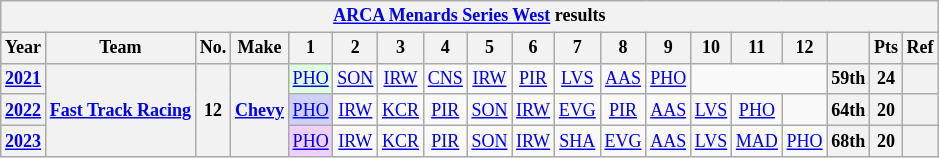<table class="wikitable" style="text-align:center; font-size:75%">
<tr>
<th colspan="19"><a href='#'>ARCA Menards Series West</a> results</th>
</tr>
<tr>
<th>Year</th>
<th>Team</th>
<th>No.</th>
<th>Make</th>
<th>1</th>
<th>2</th>
<th>3</th>
<th>4</th>
<th>5</th>
<th>6</th>
<th>7</th>
<th>8</th>
<th>9</th>
<th>10</th>
<th>11</th>
<th>12</th>
<th></th>
<th>Pts</th>
<th>Ref</th>
</tr>
<tr>
<th><a href='#'>2021</a></th>
<th rowspan=3><a href='#'>Fast Track Racing</a></th>
<th rowspan=3>12</th>
<th rowspan=3><a href='#'>Chevy</a></th>
<td style="background:#DFFFDF;"><a href='#'>PHO</a><br></td>
<td><a href='#'>SON</a></td>
<td><a href='#'>IRW</a></td>
<td><a href='#'>CNS</a></td>
<td><a href='#'>IRW</a></td>
<td><a href='#'>PIR</a></td>
<td><a href='#'>LVS</a></td>
<td><a href='#'>AAS</a></td>
<td><a href='#'>PHO</a></td>
<td colspan=3></td>
<th>59th</th>
<th>24</th>
<th></th>
</tr>
<tr>
<th><a href='#'>2022</a></th>
<td style="background:#CFCFFF;"><a href='#'>PHO</a><br></td>
<td><a href='#'>IRW</a></td>
<td><a href='#'>KCR</a></td>
<td><a href='#'>PIR</a></td>
<td><a href='#'>SON</a></td>
<td><a href='#'>IRW</a></td>
<td><a href='#'>EVG</a></td>
<td><a href='#'>PIR</a></td>
<td><a href='#'>AAS</a></td>
<td><a href='#'>LVS</a></td>
<td><a href='#'>PHO</a></td>
<td></td>
<th>64th</th>
<th>20</th>
<th></th>
</tr>
<tr>
<th><a href='#'>2023</a></th>
<td style="background:#EFCFFF;"><a href='#'>PHO</a><br></td>
<td><a href='#'>IRW</a></td>
<td><a href='#'>KCR</a></td>
<td><a href='#'>PIR</a></td>
<td><a href='#'>SON</a></td>
<td><a href='#'>IRW</a></td>
<td><a href='#'>SHA</a></td>
<td><a href='#'>EVG</a></td>
<td><a href='#'>AAS</a></td>
<td><a href='#'>LVS</a></td>
<td><a href='#'>MAD</a></td>
<td><a href='#'>PHO</a></td>
<th>68th</th>
<th>20</th>
<th></th>
</tr>
</table>
